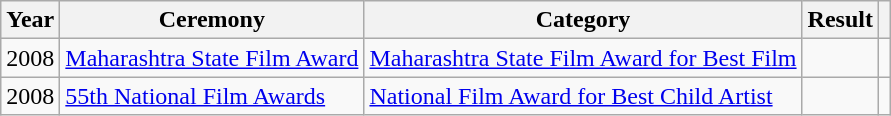<table class="wikitable">
<tr>
<th>Year</th>
<th>Ceremony</th>
<th>Category</th>
<th>Result</th>
<th></th>
</tr>
<tr>
<td>2008</td>
<td><a href='#'>Maharashtra State Film Award</a></td>
<td><a href='#'>Maharashtra State Film Award for Best Film</a></td>
<td></td>
<td></td>
</tr>
<tr>
<td>2008</td>
<td><a href='#'>55th National Film Awards</a></td>
<td><a href='#'>National Film Award for Best Child Artist</a></td>
<td></td>
<td></td>
</tr>
</table>
